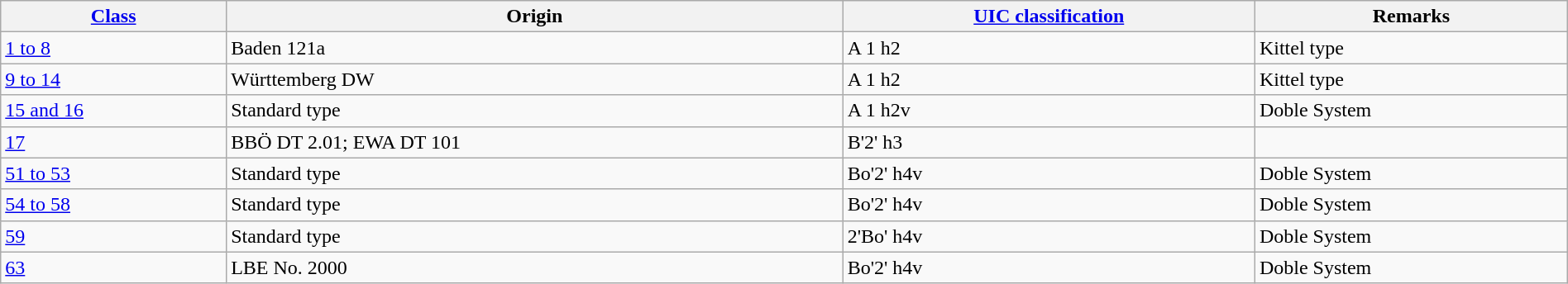<table class="wikitable"  width="100%">
<tr class="hintergrundfarbe6">
<th><a href='#'>Class</a></th>
<th>Origin</th>
<th><a href='#'>UIC classification</a></th>
<th>Remarks</th>
</tr>
<tr>
<td><a href='#'>1 to 8</a></td>
<td>Baden 121a</td>
<td>A 1 h2</td>
<td>Kittel type</td>
</tr>
<tr>
<td><a href='#'>9 to 14</a></td>
<td>Württemberg DW</td>
<td>A 1 h2</td>
<td>Kittel type</td>
</tr>
<tr>
<td><a href='#'>15 and 16</a></td>
<td>Standard type</td>
<td>A 1 h2v</td>
<td>Doble System</td>
</tr>
<tr>
<td><a href='#'>17</a></td>
<td>BBÖ DT 2.01; EWA DT 101</td>
<td>B'2' h3</td>
<td></td>
</tr>
<tr>
<td><a href='#'>51 to 53</a></td>
<td>Standard type</td>
<td>Bo'2' h4v</td>
<td>Doble System</td>
</tr>
<tr>
<td><a href='#'>54 to 58</a></td>
<td>Standard type</td>
<td>Bo'2' h4v</td>
<td>Doble System</td>
</tr>
<tr>
<td><a href='#'>59</a></td>
<td>Standard type</td>
<td>2'Bo' h4v</td>
<td>Doble System</td>
</tr>
<tr>
<td><a href='#'>63</a></td>
<td>LBE No. 2000</td>
<td>Bo'2' h4v</td>
<td>Doble System</td>
</tr>
</table>
